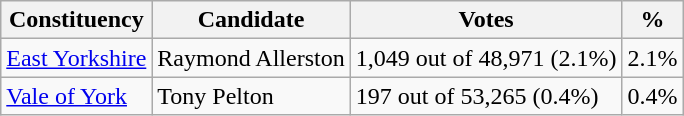<table class="wikitable">
<tr>
<th>Constituency</th>
<th>Candidate</th>
<th>Votes</th>
<th>%</th>
</tr>
<tr>
<td><a href='#'>East Yorkshire</a></td>
<td>Raymond Allerston</td>
<td>1,049 out of 48,971 (2.1%)</td>
<td>2.1%</td>
</tr>
<tr>
<td><a href='#'>Vale of York</a></td>
<td>Tony Pelton</td>
<td>197 out of 53,265 (0.4%)</td>
<td>0.4%</td>
</tr>
</table>
